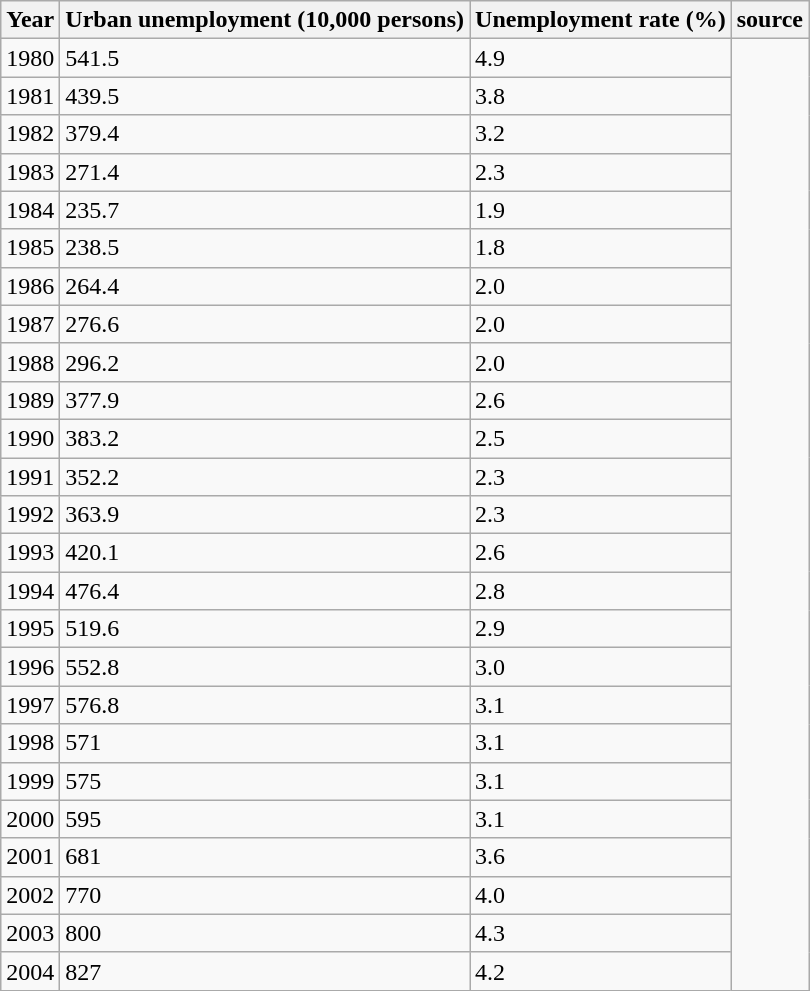<table class="wikitable">
<tr>
<th>Year</th>
<th>Urban unemployment (10,000 persons)</th>
<th>Unemployment rate (%)</th>
<th>source</th>
</tr>
<tr>
<td>1980</td>
<td>541.5</td>
<td>4.9</td>
<td rowspan="25"></td>
</tr>
<tr>
<td>1981</td>
<td>439.5</td>
<td>3.8</td>
</tr>
<tr>
<td>1982</td>
<td>379.4</td>
<td>3.2</td>
</tr>
<tr>
<td>1983</td>
<td>271.4</td>
<td>2.3</td>
</tr>
<tr>
<td>1984</td>
<td>235.7</td>
<td>1.9</td>
</tr>
<tr>
<td>1985</td>
<td>238.5</td>
<td>1.8</td>
</tr>
<tr>
<td>1986</td>
<td>264.4</td>
<td>2.0</td>
</tr>
<tr>
<td>1987</td>
<td>276.6</td>
<td>2.0</td>
</tr>
<tr>
<td>1988</td>
<td>296.2</td>
<td>2.0</td>
</tr>
<tr>
<td>1989</td>
<td>377.9</td>
<td>2.6</td>
</tr>
<tr>
<td>1990</td>
<td>383.2</td>
<td>2.5</td>
</tr>
<tr>
<td>1991</td>
<td>352.2</td>
<td>2.3</td>
</tr>
<tr>
<td>1992</td>
<td>363.9</td>
<td>2.3</td>
</tr>
<tr>
<td>1993</td>
<td>420.1</td>
<td>2.6</td>
</tr>
<tr>
<td>1994</td>
<td>476.4</td>
<td>2.8</td>
</tr>
<tr>
<td>1995</td>
<td>519.6</td>
<td>2.9</td>
</tr>
<tr>
<td>1996</td>
<td>552.8</td>
<td>3.0</td>
</tr>
<tr>
<td>1997</td>
<td>576.8</td>
<td>3.1</td>
</tr>
<tr>
<td>1998</td>
<td>571</td>
<td>3.1</td>
</tr>
<tr>
<td>1999</td>
<td>575</td>
<td>3.1</td>
</tr>
<tr>
<td>2000</td>
<td>595</td>
<td>3.1</td>
</tr>
<tr>
<td>2001</td>
<td>681</td>
<td>3.6</td>
</tr>
<tr>
<td>2002</td>
<td>770</td>
<td>4.0</td>
</tr>
<tr>
<td>2003</td>
<td>800</td>
<td>4.3</td>
</tr>
<tr>
<td>2004</td>
<td>827</td>
<td>4.2</td>
</tr>
</table>
